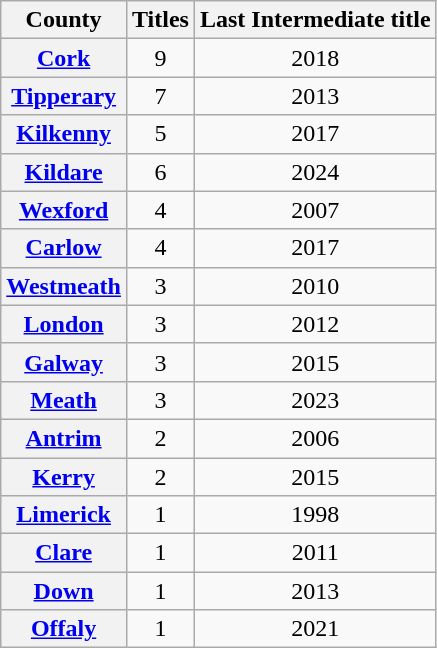<table class="wikitable plainrowheaders sortable" style="text-align:center">
<tr>
<th>County</th>
<th>Titles</th>
<th>Last Intermediate title</th>
</tr>
<tr>
<th scope="row"> <a href='#'>Cork</a></th>
<td>9</td>
<td>2018</td>
</tr>
<tr>
<th scope="row"> <a href='#'>Tipperary</a></th>
<td>7</td>
<td>2013</td>
</tr>
<tr>
<th scope="row"> <a href='#'>Kilkenny</a></th>
<td>5</td>
<td>2017</td>
</tr>
<tr>
<th scope="row"> <a href='#'>Kildare</a></th>
<td>6</td>
<td>2024</td>
</tr>
<tr>
<th scope="row"> <a href='#'>Wexford</a></th>
<td>4</td>
<td>2007</td>
</tr>
<tr>
<th scope="row"> <a href='#'>Carlow</a></th>
<td>4</td>
<td>2017</td>
</tr>
<tr>
<th scope="row"> <a href='#'>Westmeath</a></th>
<td>3</td>
<td>2010</td>
</tr>
<tr>
<th scope="row"> <a href='#'>London</a></th>
<td>3</td>
<td>2012</td>
</tr>
<tr>
<th scope="row"> <a href='#'>Galway</a></th>
<td>3</td>
<td>2015</td>
</tr>
<tr>
<th scope="row"> <a href='#'>Meath</a></th>
<td>3</td>
<td>2023</td>
</tr>
<tr>
<th scope="row"> <a href='#'>Antrim</a></th>
<td>2</td>
<td>2006</td>
</tr>
<tr>
<th scope="row"> <a href='#'>Kerry</a></th>
<td>2</td>
<td>2015</td>
</tr>
<tr>
<th scope="row"> <a href='#'>Limerick</a></th>
<td>1</td>
<td>1998</td>
</tr>
<tr>
<th scope="row"> <a href='#'>Clare</a></th>
<td>1</td>
<td>2011</td>
</tr>
<tr>
<th scope="row"> <a href='#'>Down</a></th>
<td>1</td>
<td>2013</td>
</tr>
<tr>
<th scope="row"> <a href='#'>Offaly</a></th>
<td>1</td>
<td>2021</td>
</tr>
</table>
